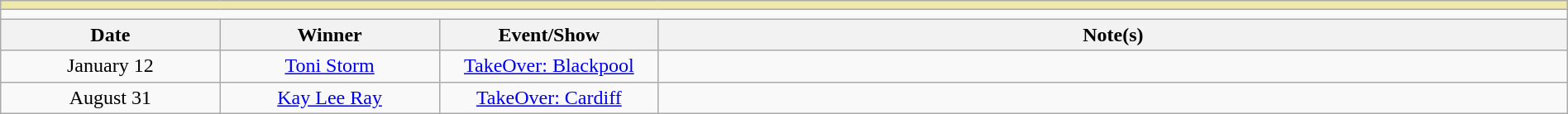<table class="wikitable" style="text-align:center; width:100%;">
<tr style="background:#EEE8AA;">
<td colspan="4"></td>
</tr>
<tr>
<td colspan="4"><strong></strong></td>
</tr>
<tr>
<th width=14%>Date</th>
<th width=14%>Winner</th>
<th width=14%>Event/Show</th>
<th width=58%>Note(s)</th>
</tr>
<tr>
<td>January 12</td>
<td><a href='#'>Toni Storm</a></td>
<td><a href='#'>TakeOver: Blackpool</a></td>
<td></td>
</tr>
<tr>
<td>August 31</td>
<td><a href='#'>Kay Lee Ray</a></td>
<td><a href='#'>TakeOver: Cardiff</a></td>
<td></td>
</tr>
</table>
